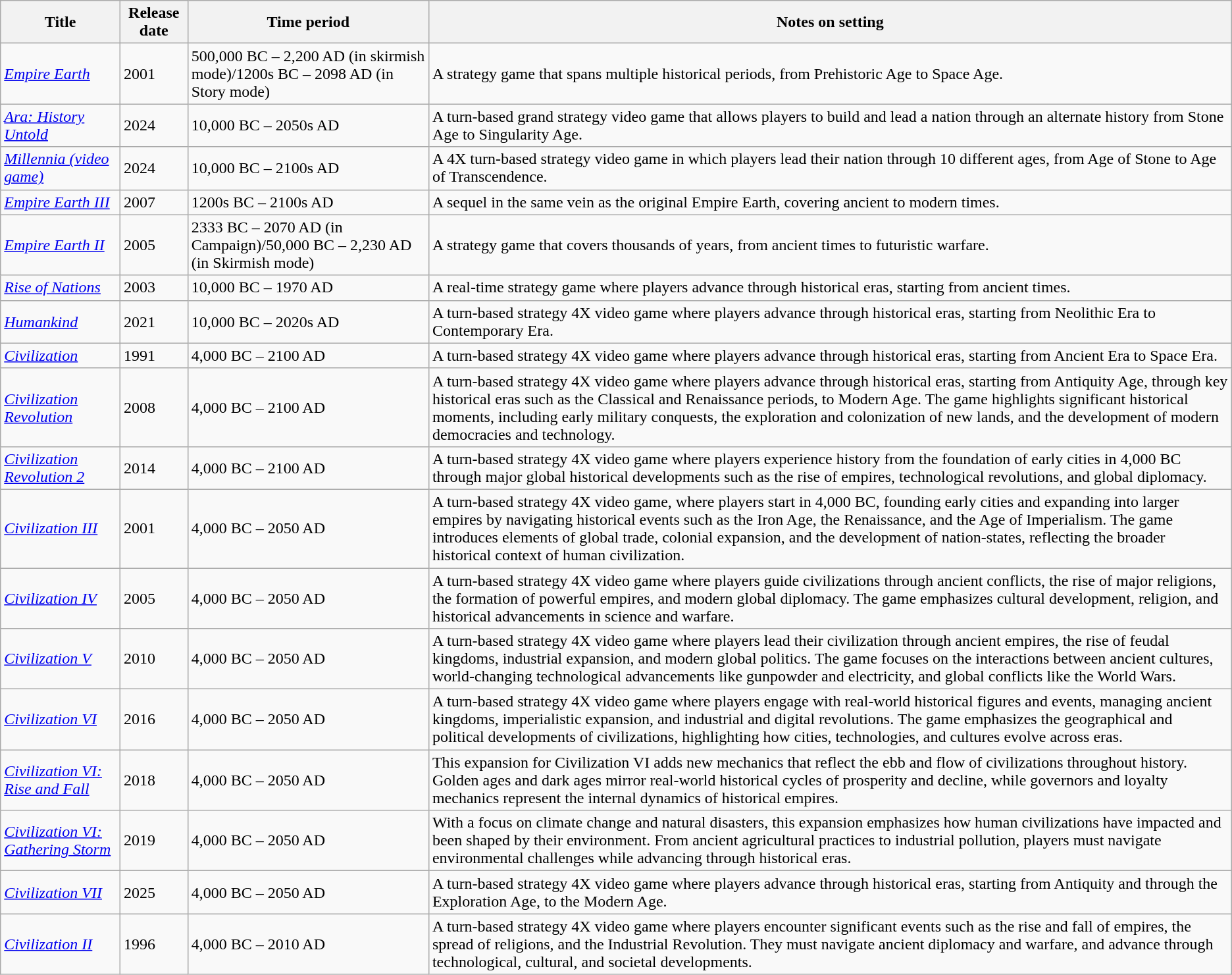<table class="wikitable sortable">
<tr>
<th scope="col">Title</th>
<th scope="col">Release date</th>
<th scope="col">Time period</th>
<th scope="col" class="unsortable">Notes on setting</th>
</tr>
<tr>
<td><em><a href='#'>Empire Earth</a></em></td>
<td>2001</td>
<td>500,000 BC – 2,200 AD (in skirmish mode)/1200s BC – 2098 AD (in Story mode)</td>
<td>A strategy game that spans multiple historical periods, from Prehistoric Age to Space Age.</td>
</tr>
<tr>
<td><em><a href='#'>Ara: History Untold</a></em></td>
<td>2024</td>
<td>10,000 BC – 2050s AD</td>
<td>A turn-based grand strategy video game that allows players to build and lead a nation through an alternate history from Stone Age to Singularity Age.</td>
</tr>
<tr>
<td><em><a href='#'>Millennia (video game)</a></em></td>
<td>2024</td>
<td>10,000 BC – 2100s AD</td>
<td>A 4X turn-based strategy video game in which players lead their nation through 10 different ages, from Age of Stone to Age of Transcendence.</td>
</tr>
<tr>
<td><em><a href='#'>Empire Earth III</a></em></td>
<td>2007</td>
<td>1200s BC – 2100s AD</td>
<td>A sequel in the same vein as the original Empire Earth, covering ancient to modern times.</td>
</tr>
<tr>
<td><em><a href='#'>Empire Earth II</a></em></td>
<td>2005</td>
<td>2333 BC – 2070 AD (in Campaign)/50,000 BC – 2,230 AD (in Skirmish mode)</td>
<td>A strategy game that covers thousands of years, from ancient times to futuristic warfare.</td>
</tr>
<tr>
<td><em><a href='#'>Rise of Nations</a></em></td>
<td>2003</td>
<td>10,000 BC – 1970 AD</td>
<td>A real-time strategy game where players advance through historical eras, starting from ancient times.</td>
</tr>
<tr>
<td><em><a href='#'>Humankind</a></em></td>
<td>2021</td>
<td>10,000 BC – 2020s AD</td>
<td>A turn-based strategy 4X video game where players advance through historical eras, starting from Neolithic Era to Contemporary Era.</td>
</tr>
<tr>
<td><em><a href='#'>Civilization</a></em></td>
<td>1991</td>
<td>4,000 BC – 2100 AD</td>
<td>A turn-based strategy 4X video game where players advance through historical eras, starting from Ancient Era to Space Era.</td>
</tr>
<tr>
<td><em><a href='#'>Civilization Revolution</a></em></td>
<td>2008</td>
<td>4,000 BC – 2100 AD</td>
<td>A turn-based strategy 4X video game where players advance through historical eras, starting from Antiquity Age, through key historical eras such as the Classical and Renaissance periods, to Modern Age. The game highlights significant historical moments, including early military conquests, the exploration and colonization of new lands, and the development of modern democracies and technology.</td>
</tr>
<tr>
<td><em><a href='#'>Civilization Revolution 2</a></em></td>
<td>2014</td>
<td>4,000 BC – 2100 AD</td>
<td>A turn-based strategy 4X video game where players experience history from the foundation of early cities in 4,000 BC through major global historical developments such as the rise of empires, technological revolutions, and global diplomacy.</td>
</tr>
<tr>
<td><em><a href='#'>Civilization III</a></em></td>
<td>2001</td>
<td>4,000 BC – 2050 AD</td>
<td>A turn-based strategy 4X video game, where players start in 4,000 BC, founding early cities and expanding into larger empires by navigating historical events such as the Iron Age, the Renaissance, and the Age of Imperialism. The game introduces elements of global trade, colonial expansion, and the development of nation-states, reflecting the broader historical context of human civilization.</td>
</tr>
<tr>
<td><em><a href='#'>Civilization IV</a></em></td>
<td>2005</td>
<td>4,000 BC – 2050 AD</td>
<td>A turn-based strategy 4X video game where players guide civilizations through ancient conflicts, the rise of major religions, the formation of powerful empires, and modern global diplomacy. The game emphasizes cultural development, religion, and historical advancements in science and warfare.</td>
</tr>
<tr>
<td><em><a href='#'>Civilization V</a></em></td>
<td>2010</td>
<td>4,000 BC – 2050 AD</td>
<td>A turn-based strategy 4X video game where players lead their civilization through ancient empires, the rise of feudal kingdoms, industrial expansion, and modern global politics. The game focuses on the interactions between ancient cultures, world-changing technological advancements like gunpowder and electricity, and global conflicts like the World Wars.</td>
</tr>
<tr>
<td><em><a href='#'>Civilization VI</a></em></td>
<td>2016</td>
<td>4,000 BC – 2050 AD</td>
<td>A turn-based strategy 4X video game where players engage with real-world historical figures and events, managing ancient kingdoms, imperialistic expansion, and industrial and digital revolutions. The game emphasizes the geographical and political developments of civilizations, highlighting how cities, technologies, and cultures evolve across eras.</td>
</tr>
<tr>
<td><em><a href='#'>Civilization VI: Rise and Fall</a></em></td>
<td>2018</td>
<td>4,000 BC – 2050 AD</td>
<td>This expansion for Civilization VI adds new mechanics that reflect the ebb and flow of civilizations throughout history. Golden ages and dark ages mirror real-world historical cycles of prosperity and decline, while governors and loyalty mechanics represent the internal dynamics of historical empires.</td>
</tr>
<tr>
<td><em><a href='#'>Civilization VI: Gathering Storm</a></em></td>
<td>2019</td>
<td>4,000 BC – 2050 AD</td>
<td>With a focus on climate change and natural disasters, this expansion emphasizes how human civilizations have impacted and been shaped by their environment. From ancient agricultural practices to industrial pollution, players must navigate environmental challenges while advancing through historical eras.</td>
</tr>
<tr>
<td><em><a href='#'>Civilization VII</a></em></td>
<td>2025</td>
<td>4,000 BC – 2050 AD</td>
<td>A turn-based strategy 4X video game where players advance through historical eras, starting from Antiquity and through the Exploration Age, to the Modern Age.</td>
</tr>
<tr>
<td><em><a href='#'>Civilization II</a></em></td>
<td>1996</td>
<td>4,000 BC – 2010 AD</td>
<td>A turn-based strategy 4X video game where players encounter significant events such as the rise and fall of empires, the spread of religions, and the Industrial Revolution. They must navigate ancient diplomacy and warfare, and advance through technological, cultural, and societal developments.</td>
</tr>
</table>
